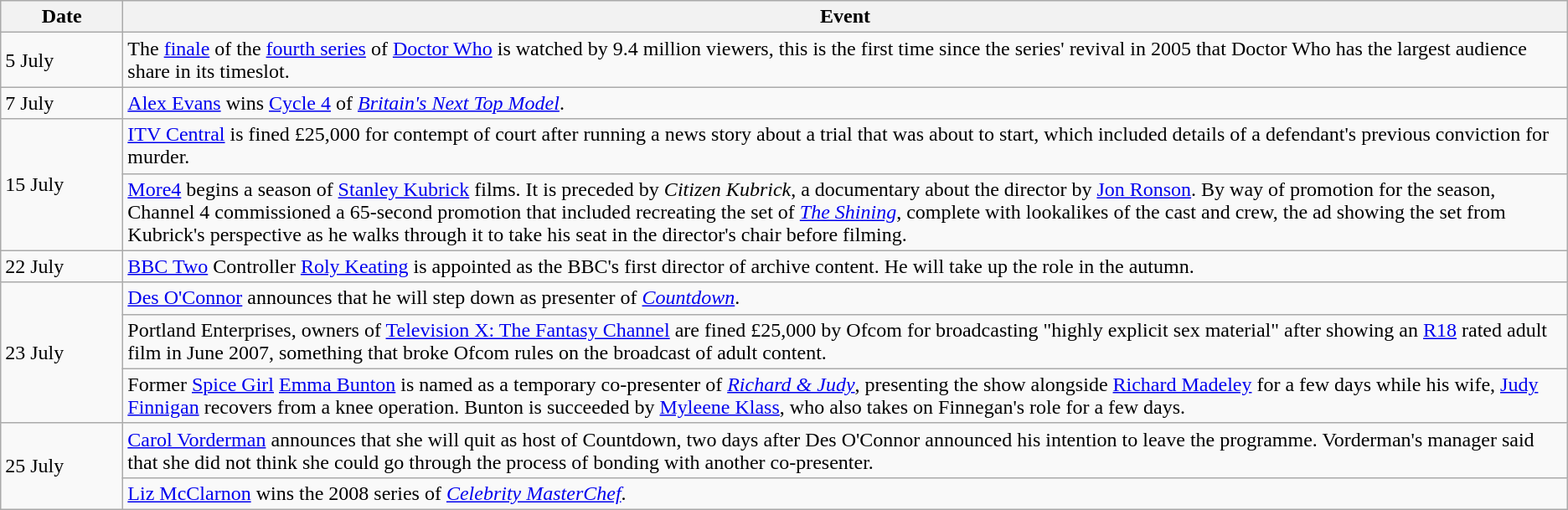<table class="wikitable">
<tr>
<th width=90>Date</th>
<th>Event</th>
</tr>
<tr>
<td>5 July</td>
<td>The <a href='#'>finale</a> of the <a href='#'>fourth series</a> of <a href='#'>Doctor Who</a> is watched by 9.4 million viewers, this is the first time since the series' revival in 2005 that Doctor Who has the largest audience share in its timeslot.</td>
</tr>
<tr>
<td>7 July</td>
<td><a href='#'>Alex Evans</a> wins <a href='#'>Cycle 4</a> of <em><a href='#'>Britain's Next Top Model</a></em>.</td>
</tr>
<tr>
<td rowspan=2>15 July</td>
<td><a href='#'>ITV Central</a> is fined £25,000 for contempt of court after running a news story about a trial that was about to start, which included details of a defendant's previous conviction for murder.</td>
</tr>
<tr>
<td><a href='#'>More4</a> begins a season of <a href='#'>Stanley Kubrick</a> films. It is preceded by <em>Citizen Kubrick</em>, a documentary about the director by <a href='#'>Jon Ronson</a>. By way of promotion for the season, Channel 4 commissioned a 65-second promotion that included recreating the set of <em><a href='#'>The Shining</a></em>, complete with lookalikes of the cast and crew, the ad showing the set from Kubrick's perspective as he walks through it to take his seat in the director's chair before filming.</td>
</tr>
<tr>
<td>22 July</td>
<td><a href='#'>BBC Two</a> Controller <a href='#'>Roly Keating</a> is appointed as the BBC's first director of archive content. He will take up the role in the autumn.</td>
</tr>
<tr>
<td rowspan=3>23 July</td>
<td><a href='#'>Des O'Connor</a> announces that he will step down as presenter of <em><a href='#'>Countdown</a></em>.</td>
</tr>
<tr>
<td>Portland Enterprises, owners of <a href='#'>Television X: The Fantasy Channel</a> are fined £25,000 by Ofcom for broadcasting "highly explicit sex material" after showing an <a href='#'>R18</a> rated adult film in June 2007, something that broke Ofcom rules on the broadcast of adult content.</td>
</tr>
<tr>
<td>Former <a href='#'>Spice Girl</a> <a href='#'>Emma Bunton</a> is named as a temporary co-presenter of <em><a href='#'>Richard & Judy</a></em>, presenting the show alongside <a href='#'>Richard Madeley</a> for a few days while his wife, <a href='#'>Judy Finnigan</a> recovers from a knee operation. Bunton is succeeded by <a href='#'>Myleene Klass</a>, who also takes on Finnegan's role for a few days.</td>
</tr>
<tr>
<td rowspan=2>25 July</td>
<td><a href='#'>Carol Vorderman</a> announces that she will quit as host of Countdown, two days after Des O'Connor announced his intention to leave the programme. Vorderman's manager said that she did not think she could go through the process of bonding with another co-presenter.</td>
</tr>
<tr>
<td><a href='#'>Liz McClarnon</a> wins the 2008 series of <em><a href='#'>Celebrity MasterChef</a></em>.</td>
</tr>
</table>
